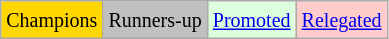<table class="wikitable">
<tr>
<td bgcolor=gold><small>Champions</small></td>
<td bgcolor=silver><small>Runners-up</small></td>
<td bgcolor="#DDFFDD"><small><a href='#'>Promoted</a></small></td>
<td bgcolor= "#FFCCCC"><small><a href='#'>Relegated</a></small></td>
</tr>
</table>
